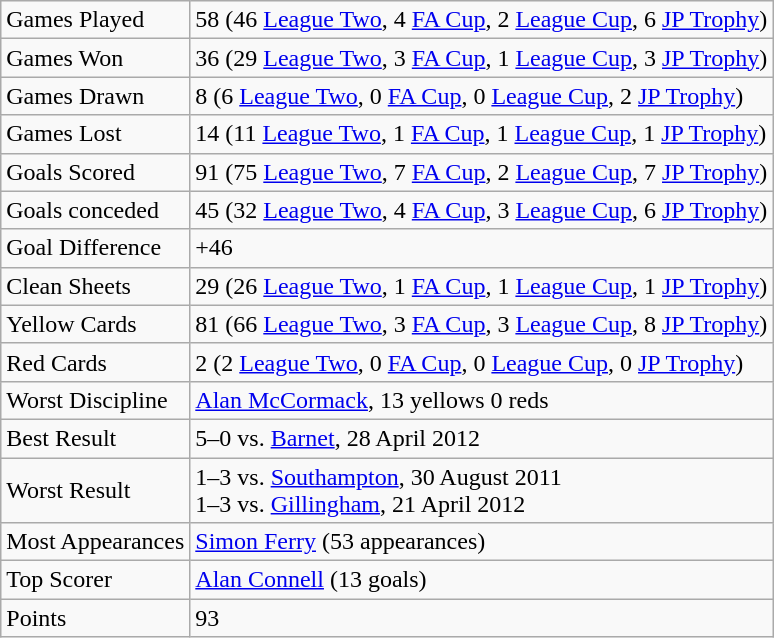<table class="wikitable">
<tr>
<td>Games Played</td>
<td>58 (46 <a href='#'>League Two</a>, 4 <a href='#'>FA Cup</a>, 2 <a href='#'>League Cup</a>, 6 <a href='#'>JP Trophy</a>)</td>
</tr>
<tr>
<td>Games Won</td>
<td>36 (29 <a href='#'>League Two</a>, 3 <a href='#'>FA Cup</a>, 1 <a href='#'>League Cup</a>, 3 <a href='#'>JP Trophy</a>)</td>
</tr>
<tr>
<td>Games Drawn</td>
<td>8 (6 <a href='#'>League Two</a>, 0 <a href='#'>FA Cup</a>, 0 <a href='#'>League Cup</a>, 2 <a href='#'>JP Trophy</a>)</td>
</tr>
<tr>
<td>Games Lost</td>
<td>14 (11 <a href='#'>League Two</a>, 1 <a href='#'>FA Cup</a>, 1 <a href='#'>League Cup</a>, 1 <a href='#'>JP Trophy</a>)</td>
</tr>
<tr>
<td>Goals Scored</td>
<td>91 (75 <a href='#'>League Two</a>, 7 <a href='#'>FA Cup</a>, 2 <a href='#'>League Cup</a>, 7 <a href='#'>JP Trophy</a>)</td>
</tr>
<tr>
<td>Goals conceded</td>
<td>45 (32 <a href='#'>League Two</a>, 4 <a href='#'>FA Cup</a>, 3 <a href='#'>League Cup</a>, 6 <a href='#'>JP Trophy</a>)</td>
</tr>
<tr>
<td>Goal Difference</td>
<td>+46</td>
</tr>
<tr>
<td>Clean Sheets</td>
<td>29 (26 <a href='#'>League Two</a>, 1 <a href='#'>FA Cup</a>, 1 <a href='#'>League Cup</a>, 1 <a href='#'>JP Trophy</a>)</td>
</tr>
<tr>
<td>Yellow Cards</td>
<td>81 (66 <a href='#'>League Two</a>, 3 <a href='#'>FA Cup</a>, 3 <a href='#'>League Cup</a>, 8 <a href='#'>JP Trophy</a>)</td>
</tr>
<tr>
<td>Red Cards</td>
<td>2 (2 <a href='#'>League Two</a>, 0 <a href='#'>FA Cup</a>, 0 <a href='#'>League Cup</a>, 0 <a href='#'>JP Trophy</a>)</td>
</tr>
<tr>
<td>Worst Discipline</td>
<td> <a href='#'>Alan McCormack</a>, 13 yellows 0 reds</td>
</tr>
<tr>
<td>Best Result</td>
<td>5–0 vs. <a href='#'>Barnet</a>, 28 April 2012</td>
</tr>
<tr>
<td>Worst Result</td>
<td>1–3 vs. <a href='#'>Southampton</a>, 30 August 2011<br>1–3 vs. <a href='#'>Gillingham</a>, 21 April 2012</td>
</tr>
<tr>
<td>Most Appearances</td>
<td> <a href='#'>Simon Ferry</a> (53 appearances)</td>
</tr>
<tr>
<td>Top Scorer</td>
<td> <a href='#'>Alan Connell</a> (13 goals)</td>
</tr>
<tr>
<td>Points</td>
<td>93</td>
</tr>
</table>
